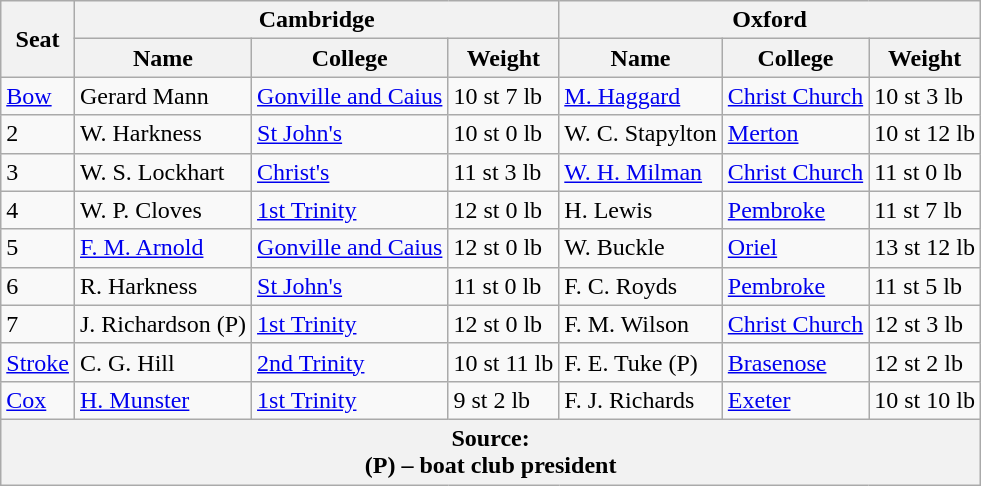<table class=wikitable>
<tr>
<th rowspan= "2">Seat</th>
<th colspan= "3">Cambridge <br> </th>
<th colspan= "3">Oxford <br> </th>
</tr>
<tr>
<th>Name</th>
<th>College</th>
<th>Weight</th>
<th>Name</th>
<th>College</th>
<th>Weight</th>
</tr>
<tr>
<td><a href='#'>Bow</a></td>
<td>Gerard Mann</td>
<td><a href='#'>Gonville and Caius</a></td>
<td>10 st 7 lb</td>
<td><a href='#'>M. Haggard</a></td>
<td><a href='#'>Christ Church</a></td>
<td>10 st 3 lb</td>
</tr>
<tr>
<td>2</td>
<td>W. Harkness</td>
<td><a href='#'>St John's</a></td>
<td>10 st 0 lb</td>
<td>W. C. Stapylton</td>
<td><a href='#'>Merton</a></td>
<td>10 st 12 lb</td>
</tr>
<tr>
<td>3</td>
<td>W. S. Lockhart</td>
<td><a href='#'>Christ's</a></td>
<td>11 st 3 lb</td>
<td><a href='#'>W. H. Milman</a></td>
<td><a href='#'>Christ Church</a></td>
<td>11 st 0 lb</td>
</tr>
<tr>
<td>4</td>
<td>W. P. Cloves</td>
<td><a href='#'>1st Trinity</a></td>
<td>12 st 0 lb</td>
<td>H. Lewis</td>
<td><a href='#'>Pembroke</a></td>
<td>11 st 7 lb</td>
</tr>
<tr>
<td>5</td>
<td><a href='#'>F. M. Arnold</a></td>
<td><a href='#'>Gonville and Caius</a></td>
<td>12 st 0 lb</td>
<td>W. Buckle</td>
<td><a href='#'>Oriel</a></td>
<td>13 st 12 lb</td>
</tr>
<tr>
<td>6</td>
<td>R. Harkness</td>
<td><a href='#'>St John's</a></td>
<td>11 st 0 lb</td>
<td>F. C. Royds</td>
<td><a href='#'>Pembroke</a></td>
<td>11 st 5 lb</td>
</tr>
<tr>
<td>7</td>
<td>J. Richardson (P)</td>
<td><a href='#'>1st Trinity</a></td>
<td>12 st 0 lb</td>
<td>F. M. Wilson</td>
<td><a href='#'>Christ Church</a></td>
<td>12 st 3 lb</td>
</tr>
<tr>
<td><a href='#'>Stroke</a></td>
<td>C. G. Hill</td>
<td><a href='#'>2nd Trinity</a></td>
<td>10 st 11 lb</td>
<td>F. E. Tuke (P)</td>
<td><a href='#'>Brasenose</a></td>
<td>12 st 2 lb</td>
</tr>
<tr>
<td><a href='#'>Cox</a></td>
<td><a href='#'>H. Munster</a></td>
<td><a href='#'>1st Trinity</a></td>
<td>9 st 2 lb</td>
<td>F. J. Richards</td>
<td><a href='#'>Exeter</a></td>
<td>10 st 10 lb</td>
</tr>
<tr>
<th colspan="7">Source:<br>(P) – boat club president</th>
</tr>
</table>
